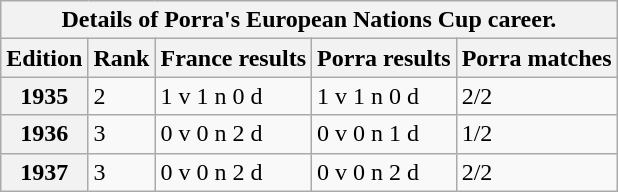<table class="wikitable">
<tr>
<th colspan="5">Details of Porra's European Nations Cup career.</th>
</tr>
<tr>
<th>Edition</th>
<th>Rank</th>
<th>France results</th>
<th>Porra results</th>
<th>Porra matches</th>
</tr>
<tr>
<th>1935</th>
<td>2</td>
<td>1 v 1 n 0 d</td>
<td>1 v 1 n 0 d</td>
<td>2/2</td>
</tr>
<tr>
<th>1936</th>
<td>3</td>
<td>0 v 0 n 2 d</td>
<td>0 v 0 n 1 d</td>
<td>1/2</td>
</tr>
<tr>
<th>1937</th>
<td>3</td>
<td>0 v 0 n 2 d</td>
<td>0 v 0 n 2 d</td>
<td>2/2</td>
</tr>
</table>
